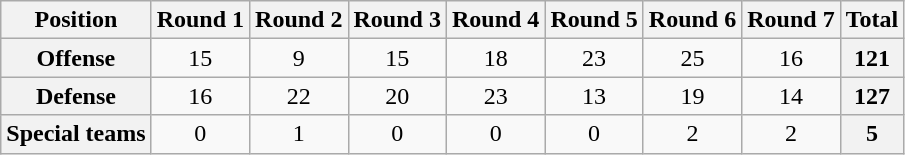<table class="wikitable sortable" style="text-align:center">
<tr>
<th>Position</th>
<th>Round 1</th>
<th>Round 2</th>
<th>Round 3</th>
<th>Round 4</th>
<th>Round 5</th>
<th>Round 6</th>
<th>Round 7</th>
<th>Total</th>
</tr>
<tr>
<th>Offense</th>
<td>15</td>
<td>9</td>
<td>15</td>
<td>18</td>
<td>23</td>
<td>25</td>
<td>16</td>
<td style="background:#f2f2f2; text-align:center;"><strong>121</strong></td>
</tr>
<tr>
<th>Defense</th>
<td>16</td>
<td>22</td>
<td>20</td>
<td>23</td>
<td>13</td>
<td>19</td>
<td>14</td>
<td style="background:#f2f2f2; text-align:center;"><strong>127</strong></td>
</tr>
<tr>
<th>Special teams</th>
<td>0</td>
<td>1</td>
<td>0</td>
<td>0</td>
<td>0</td>
<td>2</td>
<td>2</td>
<td style="background:#f2f2f2; text-align:center;"><strong>5</strong></td>
</tr>
</table>
